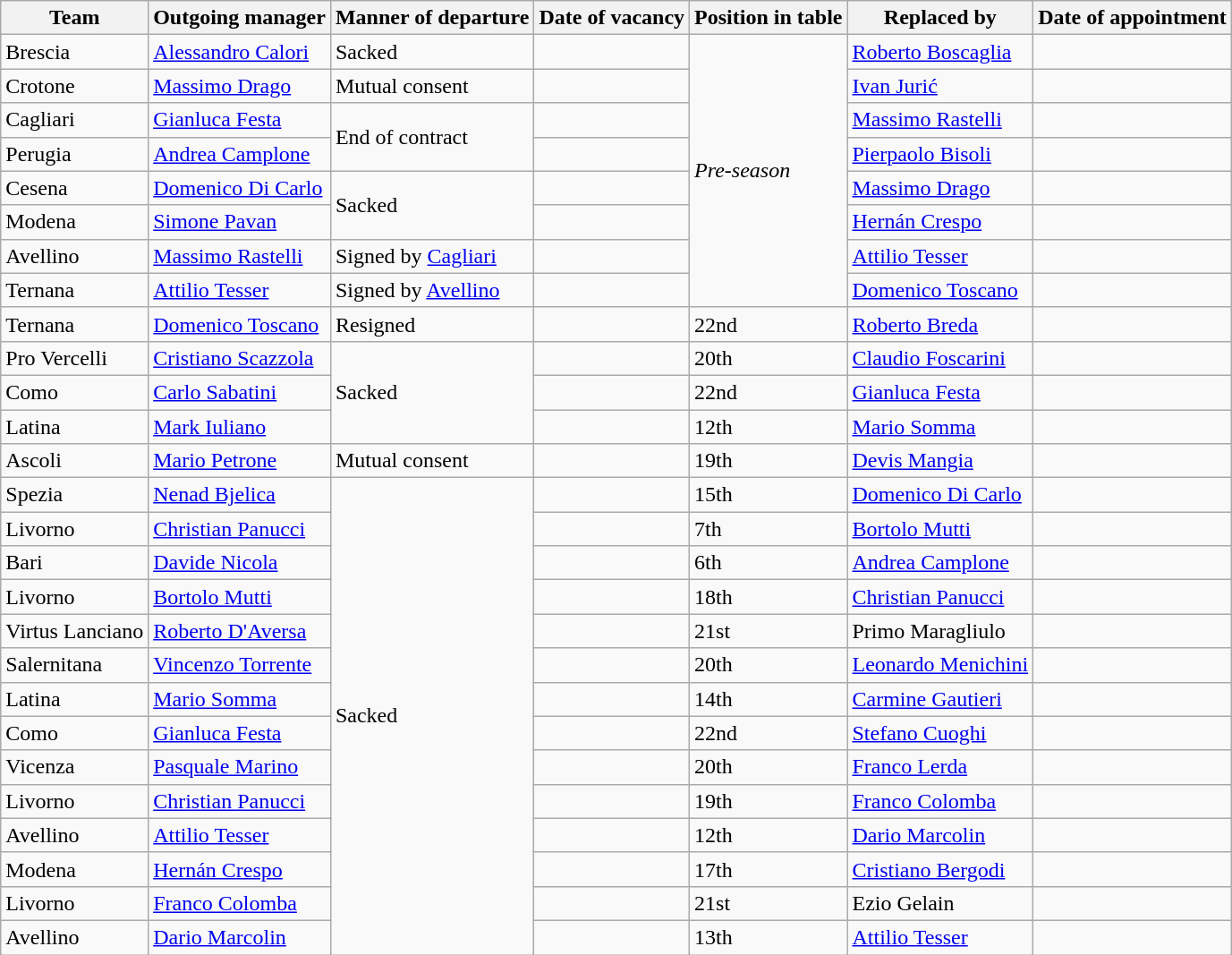<table class="wikitable sortable">
<tr>
<th>Team</th>
<th>Outgoing manager</th>
<th>Manner of departure</th>
<th>Date of vacancy</th>
<th>Position in table</th>
<th>Replaced by</th>
<th>Date of appointment</th>
</tr>
<tr>
<td>Brescia</td>
<td> <a href='#'>Alessandro Calori</a></td>
<td>Sacked</td>
<td></td>
<td rowspan="8"><em>Pre-season</em></td>
<td> <a href='#'>Roberto Boscaglia</a></td>
<td></td>
</tr>
<tr>
<td>Crotone</td>
<td> <a href='#'>Massimo Drago</a></td>
<td>Mutual consent</td>
<td></td>
<td> <a href='#'>Ivan Jurić</a></td>
<td></td>
</tr>
<tr>
<td>Cagliari</td>
<td> <a href='#'>Gianluca Festa</a></td>
<td rowspan="2">End of contract</td>
<td></td>
<td> <a href='#'>Massimo Rastelli</a></td>
<td></td>
</tr>
<tr>
<td>Perugia</td>
<td> <a href='#'>Andrea Camplone</a></td>
<td></td>
<td> <a href='#'>Pierpaolo Bisoli</a></td>
<td></td>
</tr>
<tr>
<td>Cesena</td>
<td> <a href='#'>Domenico Di Carlo</a></td>
<td rowspan="2">Sacked</td>
<td></td>
<td> <a href='#'>Massimo Drago</a></td>
<td></td>
</tr>
<tr>
<td>Modena</td>
<td> <a href='#'>Simone Pavan</a></td>
<td></td>
<td> <a href='#'>Hernán Crespo</a></td>
<td></td>
</tr>
<tr>
<td>Avellino</td>
<td> <a href='#'>Massimo Rastelli</a></td>
<td>Signed by <a href='#'>Cagliari</a></td>
<td></td>
<td> <a href='#'>Attilio Tesser</a></td>
<td></td>
</tr>
<tr>
<td>Ternana</td>
<td> <a href='#'>Attilio Tesser</a></td>
<td>Signed by <a href='#'>Avellino</a></td>
<td></td>
<td> <a href='#'>Domenico Toscano</a></td>
<td></td>
</tr>
<tr>
<td>Ternana</td>
<td> <a href='#'>Domenico Toscano</a></td>
<td>Resigned</td>
<td></td>
<td>22nd</td>
<td> <a href='#'>Roberto Breda</a></td>
<td></td>
</tr>
<tr>
<td>Pro Vercelli</td>
<td> <a href='#'>Cristiano Scazzola</a></td>
<td rowspan="3">Sacked</td>
<td></td>
<td>20th</td>
<td> <a href='#'>Claudio Foscarini</a></td>
<td></td>
</tr>
<tr>
<td>Como</td>
<td> <a href='#'>Carlo Sabatini</a></td>
<td></td>
<td>22nd</td>
<td> <a href='#'>Gianluca Festa</a></td>
<td></td>
</tr>
<tr>
<td>Latina</td>
<td> <a href='#'>Mark Iuliano</a></td>
<td></td>
<td>12th</td>
<td> <a href='#'>Mario Somma</a></td>
<td></td>
</tr>
<tr>
<td>Ascoli</td>
<td> <a href='#'>Mario Petrone</a></td>
<td>Mutual consent</td>
<td></td>
<td>19th</td>
<td> <a href='#'>Devis Mangia</a></td>
<td></td>
</tr>
<tr>
<td>Spezia</td>
<td> <a href='#'>Nenad Bjelica</a></td>
<td rowspan="14">Sacked</td>
<td></td>
<td>15th</td>
<td> <a href='#'>Domenico Di Carlo</a></td>
<td></td>
</tr>
<tr>
<td>Livorno</td>
<td> <a href='#'>Christian Panucci</a></td>
<td></td>
<td>7th</td>
<td> <a href='#'>Bortolo Mutti</a></td>
<td></td>
</tr>
<tr>
<td>Bari</td>
<td> <a href='#'>Davide Nicola</a></td>
<td></td>
<td>6th</td>
<td> <a href='#'>Andrea Camplone</a></td>
<td></td>
</tr>
<tr>
<td>Livorno</td>
<td> <a href='#'>Bortolo Mutti</a></td>
<td></td>
<td>18th</td>
<td> <a href='#'>Christian Panucci</a></td>
<td></td>
</tr>
<tr>
<td>Virtus Lanciano</td>
<td> <a href='#'>Roberto D'Aversa</a></td>
<td></td>
<td>21st</td>
<td> Primo Maragliulo</td>
<td></td>
</tr>
<tr>
<td>Salernitana</td>
<td> <a href='#'>Vincenzo Torrente</a></td>
<td></td>
<td>20th</td>
<td> <a href='#'>Leonardo Menichini</a></td>
<td></td>
</tr>
<tr>
<td>Latina</td>
<td> <a href='#'>Mario Somma</a></td>
<td></td>
<td>14th</td>
<td> <a href='#'>Carmine Gautieri</a></td>
<td></td>
</tr>
<tr>
<td>Como</td>
<td> <a href='#'>Gianluca Festa</a></td>
<td></td>
<td>22nd</td>
<td> <a href='#'>Stefano Cuoghi</a></td>
<td></td>
</tr>
<tr>
<td>Vicenza</td>
<td> <a href='#'>Pasquale Marino</a></td>
<td></td>
<td>20th</td>
<td> <a href='#'>Franco Lerda</a></td>
<td></td>
</tr>
<tr>
<td>Livorno</td>
<td> <a href='#'>Christian Panucci</a></td>
<td></td>
<td>19th</td>
<td> <a href='#'>Franco Colomba</a></td>
<td></td>
</tr>
<tr>
<td>Avellino</td>
<td> <a href='#'>Attilio Tesser</a></td>
<td></td>
<td>12th</td>
<td> <a href='#'>Dario Marcolin</a></td>
<td></td>
</tr>
<tr>
<td>Modena</td>
<td> <a href='#'>Hernán Crespo</a></td>
<td></td>
<td>17th</td>
<td> <a href='#'>Cristiano Bergodi</a></td>
<td></td>
</tr>
<tr>
<td>Livorno</td>
<td> <a href='#'>Franco Colomba</a></td>
<td></td>
<td>21st</td>
<td> Ezio Gelain</td>
<td></td>
</tr>
<tr>
<td>Avellino</td>
<td> <a href='#'>Dario Marcolin</a></td>
<td></td>
<td>13th</td>
<td> <a href='#'>Attilio Tesser</a></td>
<td></td>
</tr>
</table>
